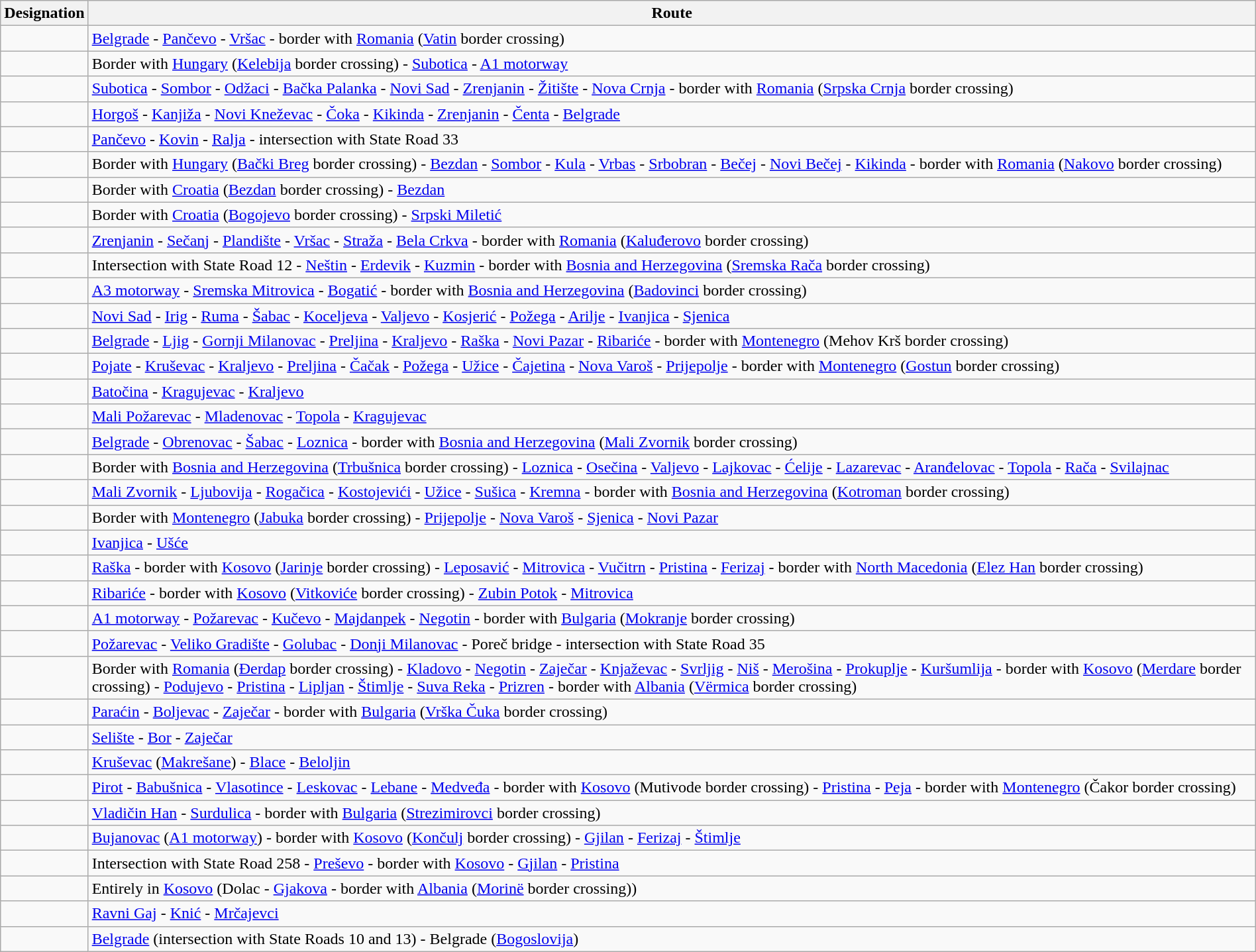<table class="wikitable" style="margin:auto;">
<tr>
<th>Designation</th>
<th>Route</th>
</tr>
<tr>
<td></td>
<td><a href='#'>Belgrade</a> - <a href='#'>Pančevo</a> - <a href='#'>Vršac</a> - border with <a href='#'>Romania</a> (<a href='#'>Vatin</a> border crossing)</td>
</tr>
<tr>
<td></td>
<td>Border with <a href='#'>Hungary</a> (<a href='#'>Kelebija</a> border crossing) - <a href='#'>Subotica</a> - <a href='#'>A1 motorway</a></td>
</tr>
<tr>
<td></td>
<td><a href='#'>Subotica</a> - <a href='#'>Sombor</a> - <a href='#'>Odžaci</a> - <a href='#'>Bačka Palanka</a> - <a href='#'>Novi Sad</a> - <a href='#'>Zrenjanin</a> - <a href='#'>Žitište</a> - <a href='#'>Nova Crnja</a> - border with <a href='#'>Romania</a> (<a href='#'>Srpska Crnja</a> border crossing)</td>
</tr>
<tr>
<td></td>
<td><a href='#'>Horgoš</a> - <a href='#'>Kanjiža</a> - <a href='#'>Novi Kneževac</a> - <a href='#'>Čoka</a> - <a href='#'>Kikinda</a> - <a href='#'>Zrenjanin</a> - <a href='#'>Čenta</a> - <a href='#'>Belgrade</a></td>
</tr>
<tr>
<td></td>
<td><a href='#'>Pančevo</a> - <a href='#'>Kovin</a> - <a href='#'>Ralja</a> - intersection with State Road 33</td>
</tr>
<tr>
<td></td>
<td>Border with <a href='#'>Hungary</a> (<a href='#'>Bački Breg</a> border crossing) - <a href='#'>Bezdan</a> - <a href='#'>Sombor</a> - <a href='#'>Kula</a> - <a href='#'>Vrbas</a> - <a href='#'>Srbobran</a> - <a href='#'>Bečej</a> - <a href='#'>Novi Bečej</a> - <a href='#'>Kikinda</a> - border with <a href='#'>Romania</a> (<a href='#'>Nakovo</a> border crossing)</td>
</tr>
<tr>
<td></td>
<td>Border with <a href='#'>Croatia</a> (<a href='#'>Bezdan</a> border crossing) - <a href='#'>Bezdan</a></td>
</tr>
<tr>
<td></td>
<td>Border with <a href='#'>Croatia</a> (<a href='#'>Bogojevo</a> border crossing) - <a href='#'>Srpski Miletić</a></td>
</tr>
<tr>
<td></td>
<td><a href='#'>Zrenjanin</a> - <a href='#'>Sečanj</a> - <a href='#'>Plandište</a> - <a href='#'>Vršac</a> - <a href='#'>Straža</a> - <a href='#'>Bela Crkva</a> - border with <a href='#'>Romania</a> (<a href='#'>Kaluđerovo</a> border crossing)</td>
</tr>
<tr>
<td></td>
<td>Intersection with State Road 12 - <a href='#'>Neštin</a> - <a href='#'>Erdevik</a> - <a href='#'>Kuzmin</a> - border with <a href='#'>Bosnia and Herzegovina</a> (<a href='#'>Sremska Rača</a> border crossing)</td>
</tr>
<tr>
<td></td>
<td><a href='#'>A3 motorway</a> - <a href='#'>Sremska Mitrovica</a> - <a href='#'>Bogatić</a> - border with <a href='#'>Bosnia and Herzegovina</a> (<a href='#'>Badovinci</a> border crossing)</td>
</tr>
<tr>
<td></td>
<td><a href='#'>Novi Sad</a> - <a href='#'>Irig</a> - <a href='#'>Ruma</a> - <a href='#'>Šabac</a> - <a href='#'>Koceljeva</a> - <a href='#'>Valjevo</a> - <a href='#'>Kosjerić</a> - <a href='#'>Požega</a> - <a href='#'>Arilje</a> - <a href='#'>Ivanjica</a> - <a href='#'>Sjenica</a></td>
</tr>
<tr>
<td></td>
<td><a href='#'>Belgrade</a> - <a href='#'>Ljig</a> - <a href='#'>Gornji Milanovac</a> - <a href='#'>Preljina</a> - <a href='#'>Kraljevo</a> - <a href='#'>Raška</a> - <a href='#'>Novi Pazar</a> - <a href='#'>Ribariće</a> - border with <a href='#'>Montenegro</a> (Mehov Krš border crossing)</td>
</tr>
<tr>
<td></td>
<td><a href='#'>Pojate</a> - <a href='#'>Kruševac</a> - <a href='#'>Kraljevo</a> - <a href='#'>Preljina</a> - <a href='#'>Čačak</a> - <a href='#'>Požega</a> - <a href='#'>Užice</a> - <a href='#'>Čajetina</a> - <a href='#'>Nova Varoš</a> - <a href='#'>Prijepolje</a> - border with <a href='#'>Montenegro</a> (<a href='#'>Gostun</a> border crossing)</td>
</tr>
<tr>
<td></td>
<td><a href='#'>Batočina</a> - <a href='#'>Kragujevac</a> - <a href='#'>Kraljevo</a></td>
</tr>
<tr>
<td></td>
<td><a href='#'>Mali Požarevac</a> - <a href='#'>Mladenovac</a> - <a href='#'>Topola</a> - <a href='#'>Kragujevac</a></td>
</tr>
<tr>
<td></td>
<td><a href='#'>Belgrade</a> - <a href='#'>Obrenovac</a> - <a href='#'>Šabac</a> - <a href='#'>Loznica</a> - border with <a href='#'>Bosnia and Herzegovina</a> (<a href='#'>Mali Zvornik</a> border crossing)</td>
</tr>
<tr>
<td></td>
<td>Border with <a href='#'>Bosnia and Herzegovina</a> (<a href='#'>Trbušnica</a> border crossing) - <a href='#'>Loznica</a> - <a href='#'>Osečina</a> - <a href='#'>Valjevo</a> - <a href='#'>Lajkovac</a> - <a href='#'>Ćelije</a> - <a href='#'>Lazarevac</a> - <a href='#'>Aranđelovac</a> - <a href='#'>Topola</a> - <a href='#'>Rača</a> - <a href='#'>Svilajnac</a></td>
</tr>
<tr>
<td></td>
<td><a href='#'>Mali Zvornik</a> - <a href='#'>Ljubovija</a> - <a href='#'>Rogačica</a> - <a href='#'>Kostojevići</a> - <a href='#'>Užice</a> - <a href='#'>Sušica</a> - <a href='#'>Kremna</a> - border with <a href='#'>Bosnia and Herzegovina</a> (<a href='#'>Kotroman</a> border crossing)</td>
</tr>
<tr>
<td></td>
<td>Border with <a href='#'>Montenegro</a> (<a href='#'>Jabuka</a> border crossing) - <a href='#'>Prijepolje</a> - <a href='#'>Nova Varoš</a> - <a href='#'>Sjenica</a> - <a href='#'>Novi Pazar</a></td>
</tr>
<tr>
<td></td>
<td><a href='#'>Ivanjica</a> - <a href='#'>Ušće</a></td>
</tr>
<tr>
<td></td>
<td><a href='#'>Raška</a> - border with <a href='#'>Kosovo</a> (<a href='#'>Jarinje</a> border crossing) - <a href='#'>Leposavić</a> - <a href='#'>Mitrovica</a> - <a href='#'>Vučitrn</a> - <a href='#'>Pristina</a> - <a href='#'>Ferizaj</a> - border with <a href='#'>North Macedonia</a> (<a href='#'>Elez Han</a> border crossing)</td>
</tr>
<tr>
<td></td>
<td><a href='#'>Ribariće</a> - border with <a href='#'>Kosovo</a> (<a href='#'>Vitkoviće</a> border crossing) - <a href='#'>Zubin Potok</a> - <a href='#'>Mitrovica</a></td>
</tr>
<tr>
<td></td>
<td><a href='#'>A1 motorway</a> - <a href='#'>Požarevac</a> - <a href='#'>Kučevo</a> - <a href='#'>Majdanpek</a> - <a href='#'>Negotin</a> - border with <a href='#'>Bulgaria</a> (<a href='#'>Mokranje</a> border crossing)</td>
</tr>
<tr>
<td></td>
<td><a href='#'>Požarevac</a> - <a href='#'>Veliko Gradište</a> - <a href='#'>Golubac</a> - <a href='#'>Donji Milanovac</a> - Poreč bridge - intersection with State Road 35</td>
</tr>
<tr>
<td></td>
<td>Border with <a href='#'>Romania</a> (<a href='#'>Đerdap</a> border crossing) - <a href='#'>Kladovo</a> - <a href='#'>Negotin</a> - <a href='#'>Zaječar</a> - <a href='#'>Knjaževac</a> - <a href='#'>Svrljig</a> - <a href='#'>Niš</a> - <a href='#'>Merošina</a> - <a href='#'>Prokuplje</a> - <a href='#'>Kuršumlija</a> - border with <a href='#'>Kosovo</a> (<a href='#'>Merdare</a> border crossing) - <a href='#'>Podujevo</a> - <a href='#'>Pristina</a> - <a href='#'>Lipljan</a> - <a href='#'>Štimlje</a> - <a href='#'>Suva Reka</a> - <a href='#'>Prizren</a> - border with <a href='#'>Albania</a> (<a href='#'>Vërmica</a> border crossing)</td>
</tr>
<tr>
<td></td>
<td><a href='#'>Paraćin</a> - <a href='#'>Boljevac</a> - <a href='#'>Zaječar</a> - border with <a href='#'>Bulgaria</a> (<a href='#'>Vrška Čuka</a> border crossing)</td>
</tr>
<tr>
<td></td>
<td><a href='#'>Selište</a> - <a href='#'>Bor</a> - <a href='#'>Zaječar</a></td>
</tr>
<tr>
<td></td>
<td><a href='#'>Kruševac</a> (<a href='#'>Makrešane</a>) - <a href='#'>Blace</a> - <a href='#'>Beloljin</a></td>
</tr>
<tr>
<td></td>
<td><a href='#'>Pirot</a> - <a href='#'>Babušnica</a> - <a href='#'>Vlasotince</a> - <a href='#'>Leskovac</a> - <a href='#'>Lebane</a> - <a href='#'>Medveđa</a> - border with <a href='#'>Kosovo</a> (Mutivode border crossing) - <a href='#'>Pristina</a> - <a href='#'>Peja</a> - border with <a href='#'>Montenegro</a> (Čakor border crossing)</td>
</tr>
<tr>
<td></td>
<td><a href='#'>Vladičin Han</a> - <a href='#'>Surdulica</a> - border with <a href='#'>Bulgaria</a> (<a href='#'>Strezimirovci</a> border crossing)</td>
</tr>
<tr>
<td></td>
<td><a href='#'>Bujanovac</a> (<a href='#'>A1 motorway</a>) - border with <a href='#'>Kosovo</a> (<a href='#'>Končulj</a> border crossing) - <a href='#'>Gjilan</a> - <a href='#'>Ferizaj</a> - <a href='#'>Štimlje</a></td>
</tr>
<tr>
<td></td>
<td>Intersection with State Road 258 - <a href='#'>Preševo</a> - border with <a href='#'>Kosovo</a> - <a href='#'>Gjilan</a> - <a href='#'>Pristina</a></td>
</tr>
<tr>
<td></td>
<td>Entirely in <a href='#'>Kosovo</a> (Dolac - <a href='#'>Gjakova</a> - border with <a href='#'>Albania</a> (<a href='#'>Morinë</a> border crossing))</td>
</tr>
<tr>
<td></td>
<td><a href='#'>Ravni Gaj</a> - <a href='#'>Knić</a> - <a href='#'>Mrčajevci</a></td>
</tr>
<tr>
<td></td>
<td><a href='#'>Belgrade</a> (intersection with State Roads 10 and 13) - Belgrade (<a href='#'>Bogoslovija</a>)</td>
</tr>
</table>
